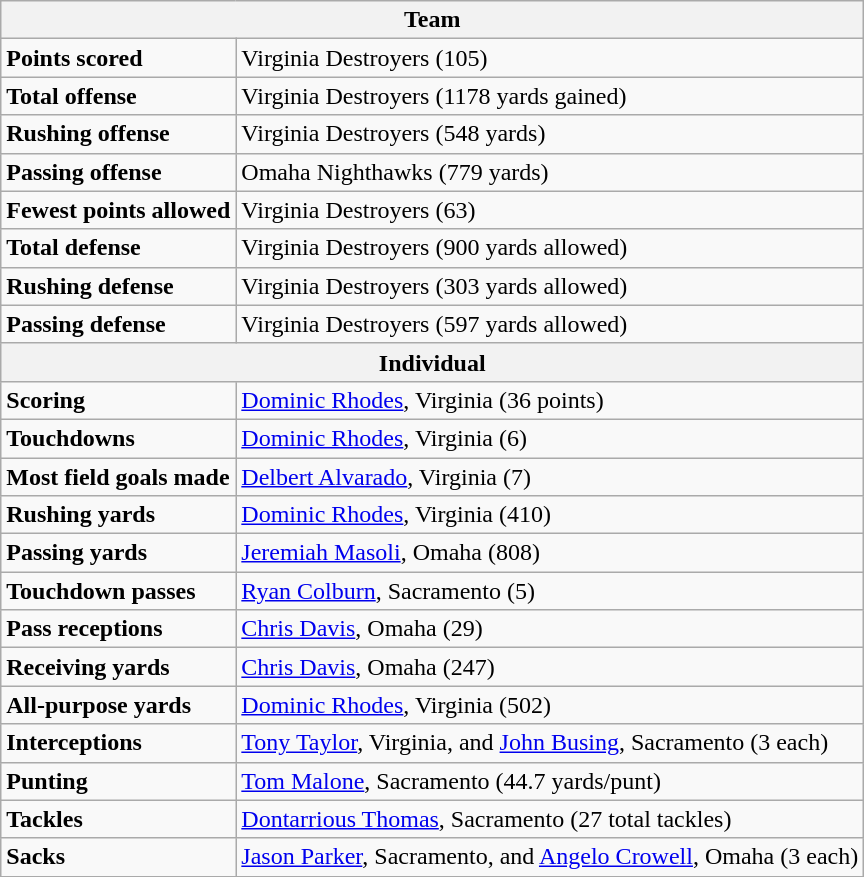<table class="wikitable" border="1">
<tr>
<th colspan=2>Team</th>
</tr>
<tr>
<td><strong>Points scored</strong></td>
<td>Virginia Destroyers (105)</td>
</tr>
<tr>
<td><strong>Total offense</strong></td>
<td>Virginia Destroyers (1178 yards gained)</td>
</tr>
<tr>
<td><strong>Rushing offense</strong></td>
<td>Virginia Destroyers (548 yards)</td>
</tr>
<tr>
<td><strong>Passing offense</strong></td>
<td>Omaha Nighthawks (779 yards)</td>
</tr>
<tr>
<td><strong>Fewest points allowed</strong></td>
<td>Virginia Destroyers (63)</td>
</tr>
<tr>
<td><strong>Total defense</strong></td>
<td>Virginia Destroyers (900 yards allowed)</td>
</tr>
<tr>
<td><strong>Rushing defense</strong></td>
<td>Virginia Destroyers (303 yards allowed)</td>
</tr>
<tr>
<td><strong>Passing defense</strong></td>
<td>Virginia Destroyers (597 yards allowed)</td>
</tr>
<tr>
<th colspan=2>Individual</th>
</tr>
<tr>
<td><strong>Scoring</strong></td>
<td><a href='#'>Dominic Rhodes</a>, Virginia (36 points)</td>
</tr>
<tr>
<td><strong>Touchdowns</strong></td>
<td><a href='#'>Dominic Rhodes</a>, Virginia (6)</td>
</tr>
<tr>
<td><strong>Most field goals made</strong></td>
<td><a href='#'>Delbert Alvarado</a>, Virginia (7)</td>
</tr>
<tr>
<td><strong>Rushing yards</strong></td>
<td><a href='#'>Dominic Rhodes</a>, Virginia (410)</td>
</tr>
<tr>
<td><strong>Passing yards</strong></td>
<td><a href='#'>Jeremiah Masoli</a>, Omaha (808)</td>
</tr>
<tr>
<td><strong>Touchdown passes</strong></td>
<td><a href='#'>Ryan Colburn</a>, Sacramento (5)</td>
</tr>
<tr>
<td><strong>Pass receptions</strong></td>
<td><a href='#'>Chris Davis</a>, Omaha (29)</td>
</tr>
<tr>
<td><strong>Receiving yards</strong></td>
<td><a href='#'>Chris Davis</a>, Omaha (247)</td>
</tr>
<tr>
<td><strong>All-purpose yards</strong></td>
<td><a href='#'>Dominic Rhodes</a>, Virginia (502)</td>
</tr>
<tr>
<td><strong>Interceptions</strong></td>
<td><a href='#'>Tony Taylor</a>, Virginia, and <a href='#'>John Busing</a>, Sacramento (3 each)</td>
</tr>
<tr>
<td><strong>Punting</strong></td>
<td><a href='#'>Tom Malone</a>, Sacramento (44.7 yards/punt)</td>
</tr>
<tr>
<td><strong>Tackles</strong></td>
<td><a href='#'>Dontarrious Thomas</a>, Sacramento (27 total tackles)</td>
</tr>
<tr>
<td><strong>Sacks</strong></td>
<td><a href='#'>Jason Parker</a>, Sacramento, and <a href='#'>Angelo Crowell</a>, Omaha (3 each)</td>
</tr>
</table>
